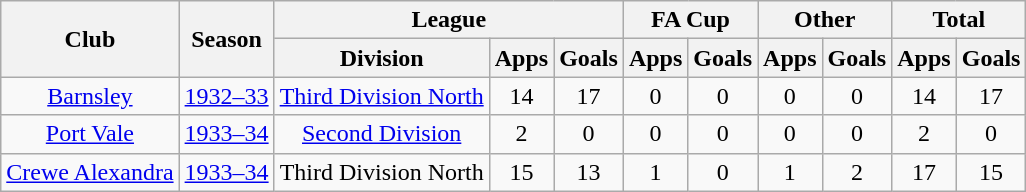<table class="wikitable" style="text-align: center;">
<tr>
<th rowspan="2">Club</th>
<th rowspan="2">Season</th>
<th colspan="3">League</th>
<th colspan="2">FA Cup</th>
<th colspan="2">Other</th>
<th colspan="2">Total</th>
</tr>
<tr>
<th>Division</th>
<th>Apps</th>
<th>Goals</th>
<th>Apps</th>
<th>Goals</th>
<th>Apps</th>
<th>Goals</th>
<th>Apps</th>
<th>Goals</th>
</tr>
<tr>
<td><a href='#'>Barnsley</a></td>
<td><a href='#'>1932–33</a></td>
<td><a href='#'>Third Division North</a></td>
<td>14</td>
<td>17</td>
<td>0</td>
<td>0</td>
<td>0</td>
<td>0</td>
<td>14</td>
<td>17</td>
</tr>
<tr>
<td><a href='#'>Port Vale</a></td>
<td><a href='#'>1933–34</a></td>
<td><a href='#'>Second Division</a></td>
<td>2</td>
<td>0</td>
<td>0</td>
<td>0</td>
<td>0</td>
<td>0</td>
<td>2</td>
<td>0</td>
</tr>
<tr>
<td><a href='#'>Crewe Alexandra</a></td>
<td><a href='#'>1933–34</a></td>
<td>Third Division North</td>
<td>15</td>
<td>13</td>
<td>1</td>
<td>0</td>
<td>1</td>
<td>2</td>
<td>17</td>
<td>15</td>
</tr>
</table>
